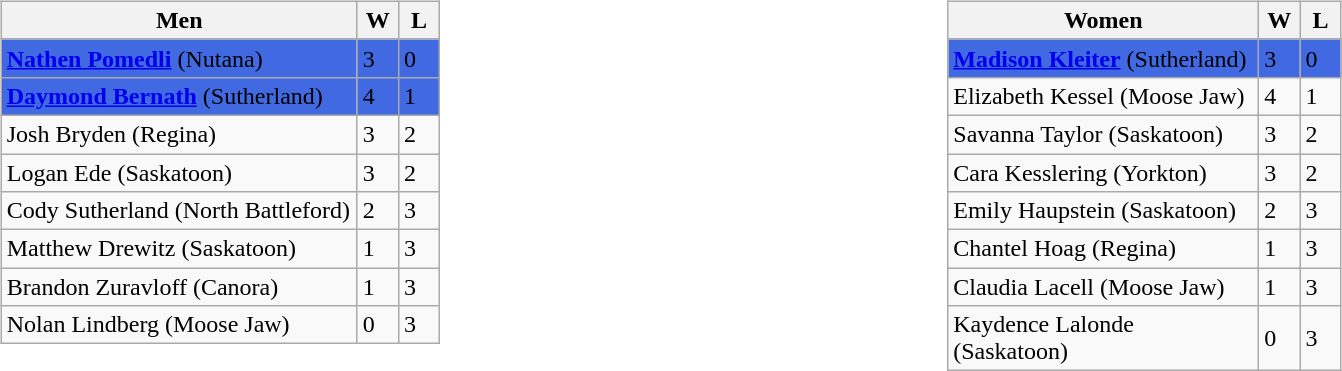<table>
<tr>
<td valign=top width=20%><br><table class=wikitable>
<tr>
<th width=230>Men</th>
<th width=20>W</th>
<th width=20>L</th>
</tr>
<tr bgcolor=#4169E1>
<td><strong><a href='#'>Nathen Pomedli</a></strong> (Nutana)</td>
<td>3</td>
<td>0</td>
</tr>
<tr bgcolor=#4169E1>
<td><strong><a href='#'>Daymond Bernath</a></strong> (Sutherland)</td>
<td>4</td>
<td>1</td>
</tr>
<tr>
<td>Josh Bryden (Regina)</td>
<td>3</td>
<td>2</td>
</tr>
<tr>
<td>Logan Ede (Saskatoon)</td>
<td>3</td>
<td>2</td>
</tr>
<tr>
<td>Cody Sutherland (North Battleford)</td>
<td>2</td>
<td>3</td>
</tr>
<tr>
<td>Matthew Drewitz (Saskatoon)</td>
<td>1</td>
<td>3</td>
</tr>
<tr>
<td>Brandon Zuravloff (Canora)</td>
<td>1</td>
<td>3</td>
</tr>
<tr>
<td>Nolan Lindberg (Moose Jaw)</td>
<td>0</td>
<td>3</td>
</tr>
</table>
</td>
<td valign=top width=20%><br><table class=wikitable>
<tr>
<th width=200>Women</th>
<th width=20>W</th>
<th width=20>L</th>
</tr>
<tr bgcolor=#4169E1>
<td><strong><a href='#'>Madison Kleiter</a></strong> (Sutherland)</td>
<td>3</td>
<td>0</td>
</tr>
<tr>
<td>Elizabeth Kessel (Moose Jaw)</td>
<td>4</td>
<td>1</td>
</tr>
<tr>
<td>Savanna Taylor (Saskatoon)</td>
<td>3</td>
<td>2</td>
</tr>
<tr>
<td>Cara Kesslering (Yorkton)</td>
<td>3</td>
<td>2</td>
</tr>
<tr>
<td>Emily Haupstein (Saskatoon)</td>
<td>2</td>
<td>3</td>
</tr>
<tr>
<td>Chantel Hoag (Regina)</td>
<td>1</td>
<td>3</td>
</tr>
<tr>
<td>Claudia Lacell (Moose Jaw)</td>
<td>1</td>
<td>3</td>
</tr>
<tr>
<td>Kaydence Lalonde (Saskatoon)</td>
<td>0</td>
<td>3</td>
</tr>
</table>
</td>
</tr>
</table>
